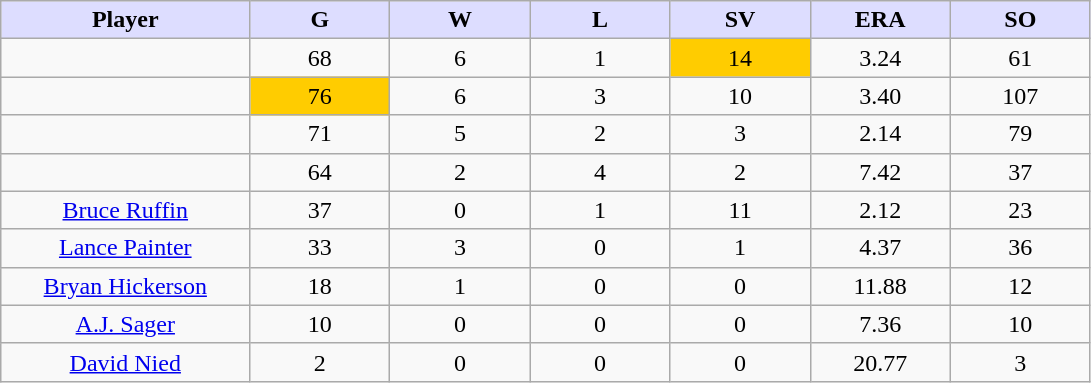<table class="wikitable sortable">
<tr>
<th style="background:#ddf; width:16%;">Player</th>
<th style="background:#ddf; width:9%;">G</th>
<th style="background:#ddf; width:9%;">W</th>
<th style="background:#ddf; width:9%;">L</th>
<th style="background:#ddf; width:9%;">SV</th>
<th style="background:#ddf; width:9%;">ERA</th>
<th style="background:#ddf; width:9%;">SO</th>
</tr>
<tr style="text-align:center;">
<td></td>
<td>68</td>
<td>6</td>
<td>1</td>
<td bgcolor="#FFCC00">14</td>
<td>3.24</td>
<td>61</td>
</tr>
<tr align=center>
<td></td>
<td bgcolor="#FFCC00">76</td>
<td>6</td>
<td>3</td>
<td>10</td>
<td>3.40</td>
<td>107</td>
</tr>
<tr style="text-align:center;">
<td></td>
<td>71</td>
<td>5</td>
<td>2</td>
<td>3</td>
<td>2.14</td>
<td>79</td>
</tr>
<tr style="text-align:center;">
<td></td>
<td>64</td>
<td>2</td>
<td>4</td>
<td>2</td>
<td>7.42</td>
<td>37</td>
</tr>
<tr style="text-align:center;">
<td><a href='#'>Bruce Ruffin</a></td>
<td>37</td>
<td>0</td>
<td>1</td>
<td>11</td>
<td>2.12</td>
<td>23</td>
</tr>
<tr align=center>
<td><a href='#'>Lance Painter</a></td>
<td>33</td>
<td>3</td>
<td>0</td>
<td>1</td>
<td>4.37</td>
<td>36</td>
</tr>
<tr align=center>
<td><a href='#'>Bryan Hickerson</a></td>
<td>18</td>
<td>1</td>
<td>0</td>
<td>0</td>
<td>11.88</td>
<td>12</td>
</tr>
<tr align=center>
<td><a href='#'>A.J. Sager</a></td>
<td>10</td>
<td>0</td>
<td>0</td>
<td>0</td>
<td>7.36</td>
<td>10</td>
</tr>
<tr align=center>
<td><a href='#'>David Nied</a></td>
<td>2</td>
<td>0</td>
<td>0</td>
<td>0</td>
<td>20.77</td>
<td>3</td>
</tr>
</table>
